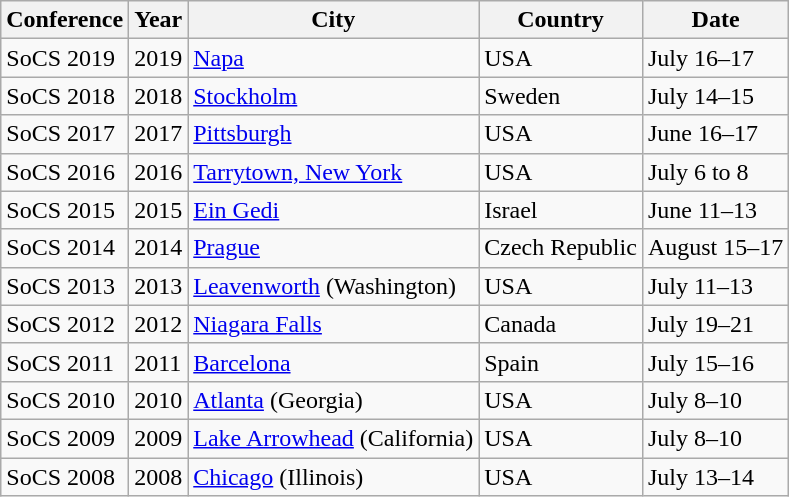<table class="wikitable">
<tr>
<th>Conference</th>
<th>Year</th>
<th>City</th>
<th>Country</th>
<th>Date</th>
</tr>
<tr>
<td>SoCS 2019</td>
<td>2019</td>
<td><a href='#'>Napa</a></td>
<td>USA</td>
<td>July 16–17</td>
</tr>
<tr>
<td>SoCS 2018</td>
<td>2018</td>
<td><a href='#'>Stockholm</a></td>
<td>Sweden</td>
<td>July 14–15</td>
</tr>
<tr>
<td>SoCS 2017</td>
<td>2017</td>
<td><a href='#'>Pittsburgh</a></td>
<td>USA</td>
<td>June 16–17</td>
</tr>
<tr>
<td>SoCS 2016</td>
<td>2016</td>
<td><a href='#'>Tarrytown, New York</a></td>
<td>USA</td>
<td>July 6 to 8</td>
</tr>
<tr>
<td>SoCS 2015</td>
<td>2015</td>
<td><a href='#'>Ein Gedi</a></td>
<td>Israel</td>
<td>June 11–13</td>
</tr>
<tr>
<td>SoCS 2014</td>
<td>2014</td>
<td><a href='#'>Prague</a></td>
<td>Czech Republic</td>
<td>August 15–17</td>
</tr>
<tr>
<td>SoCS 2013</td>
<td>2013</td>
<td><a href='#'>Leavenworth</a> (Washington)</td>
<td>USA</td>
<td>July 11–13</td>
</tr>
<tr>
<td>SoCS 2012</td>
<td>2012</td>
<td><a href='#'>Niagara Falls</a></td>
<td>Canada</td>
<td>July 19–21</td>
</tr>
<tr>
<td>SoCS 2011</td>
<td>2011</td>
<td><a href='#'>Barcelona</a></td>
<td>Spain</td>
<td>July 15–16</td>
</tr>
<tr>
<td>SoCS 2010</td>
<td>2010</td>
<td><a href='#'>Atlanta</a> (Georgia)</td>
<td>USA</td>
<td>July 8–10</td>
</tr>
<tr>
<td>SoCS 2009</td>
<td>2009</td>
<td><a href='#'>Lake Arrowhead</a> (California)</td>
<td>USA</td>
<td>July 8–10</td>
</tr>
<tr>
<td>SoCS 2008</td>
<td>2008</td>
<td><a href='#'>Chicago</a> (Illinois)</td>
<td>USA</td>
<td>July 13–14</td>
</tr>
</table>
